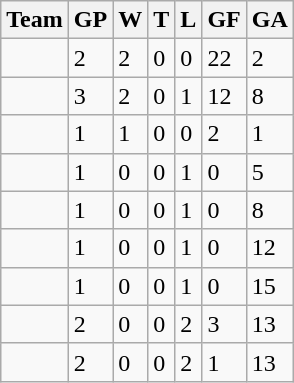<table class="wikitable">
<tr>
<th>Team</th>
<th>GP</th>
<th>W</th>
<th>T</th>
<th>L</th>
<th>GF</th>
<th>GA</th>
</tr>
<tr>
<td></td>
<td>2</td>
<td>2</td>
<td>0</td>
<td>0</td>
<td>22</td>
<td>2</td>
</tr>
<tr>
<td></td>
<td>3</td>
<td>2</td>
<td>0</td>
<td>1</td>
<td>12</td>
<td>8</td>
</tr>
<tr>
<td></td>
<td>1</td>
<td>1</td>
<td>0</td>
<td>0</td>
<td>2</td>
<td>1</td>
</tr>
<tr>
<td></td>
<td>1</td>
<td>0</td>
<td>0</td>
<td>1</td>
<td>0</td>
<td>5</td>
</tr>
<tr>
<td></td>
<td>1</td>
<td>0</td>
<td>0</td>
<td>1</td>
<td>0</td>
<td>8</td>
</tr>
<tr>
<td></td>
<td>1</td>
<td>0</td>
<td>0</td>
<td>1</td>
<td>0</td>
<td>12</td>
</tr>
<tr>
<td></td>
<td>1</td>
<td>0</td>
<td>0</td>
<td>1</td>
<td>0</td>
<td>15</td>
</tr>
<tr>
<td></td>
<td>2</td>
<td>0</td>
<td>0</td>
<td>2</td>
<td>3</td>
<td>13</td>
</tr>
<tr>
<td></td>
<td>2</td>
<td>0</td>
<td>0</td>
<td>2</td>
<td>1</td>
<td>13</td>
</tr>
</table>
